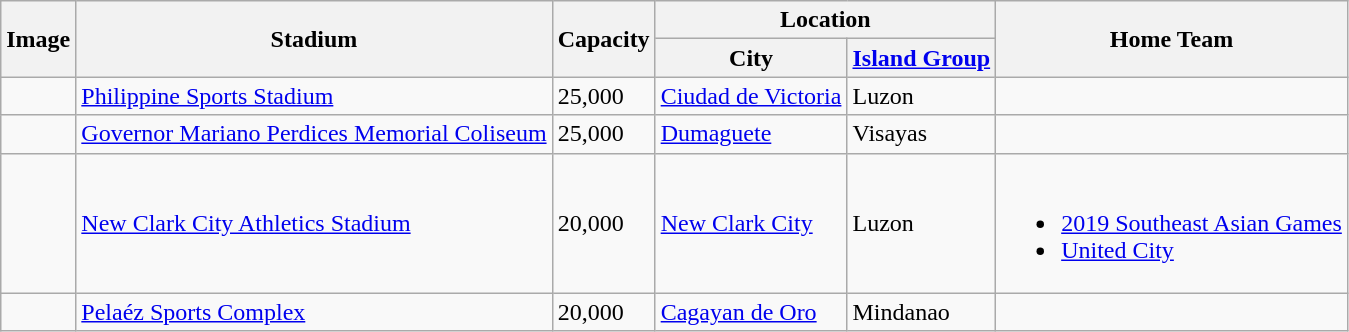<table class="wikitable sortable">
<tr>
<th rowspan="2">Image</th>
<th rowspan="2">Stadium</th>
<th rowspan="2">Capacity</th>
<th colspan="2">Location</th>
<th rowspan="2">Home Team</th>
</tr>
<tr>
<th>City</th>
<th><a href='#'>Island Group</a></th>
</tr>
<tr>
<td></td>
<td><a href='#'>Philippine Sports Stadium</a></td>
<td>25,000</td>
<td><a href='#'>Ciudad de Victoria</a></td>
<td>Luzon</td>
<td></td>
</tr>
<tr>
<td></td>
<td><a href='#'>Governor Mariano Perdices Memorial Coliseum</a></td>
<td>25,000</td>
<td><a href='#'>Dumaguete</a></td>
<td>Visayas</td>
<td></td>
</tr>
<tr>
<td></td>
<td><a href='#'>New Clark City Athletics Stadium</a></td>
<td>20,000</td>
<td><a href='#'>New Clark City</a></td>
<td>Luzon</td>
<td><br><ul><li><a href='#'>2019 Southeast Asian Games</a></li><li><a href='#'>United City</a></li></ul></td>
</tr>
<tr>
<td></td>
<td><a href='#'>Pelaéz Sports Complex</a></td>
<td>20,000</td>
<td><a href='#'>Cagayan de Oro</a></td>
<td>Mindanao</td>
<td></td>
</tr>
</table>
